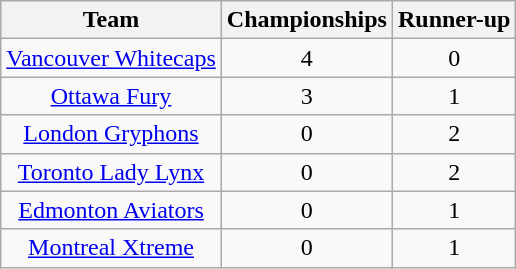<table class="wikitable" style="text-align: center;">
<tr>
<th>Team</th>
<th>Championships</th>
<th>Runner-up</th>
</tr>
<tr>
<td><a href='#'>Vancouver Whitecaps</a></td>
<td>4</td>
<td>0</td>
</tr>
<tr>
<td><a href='#'>Ottawa Fury</a></td>
<td>3</td>
<td>1</td>
</tr>
<tr>
<td><a href='#'>London Gryphons</a></td>
<td>0</td>
<td>2</td>
</tr>
<tr>
<td><a href='#'>Toronto Lady Lynx</a></td>
<td>0</td>
<td>2</td>
</tr>
<tr>
<td><a href='#'>Edmonton Aviators</a></td>
<td>0</td>
<td>1</td>
</tr>
<tr>
<td><a href='#'>Montreal Xtreme</a></td>
<td>0</td>
<td>1</td>
</tr>
</table>
